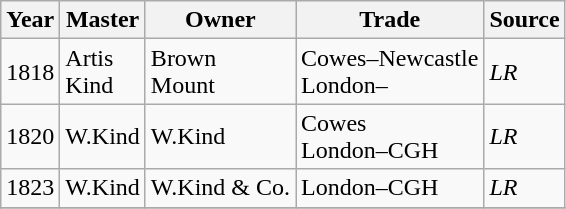<table class=" wikitable">
<tr>
<th>Year</th>
<th>Master</th>
<th>Owner</th>
<th>Trade</th>
<th>Source</th>
</tr>
<tr>
<td>1818</td>
<td>Artis<br>Kind</td>
<td>Brown<br>Mount</td>
<td>Cowes–Newcastle<br>London–</td>
<td><em>LR</em></td>
</tr>
<tr>
<td>1820</td>
<td>W.Kind</td>
<td>W.Kind</td>
<td>Cowes<br>London–CGH</td>
<td><em>LR</em></td>
</tr>
<tr>
<td>1823</td>
<td>W.Kind</td>
<td>W.Kind & Co.</td>
<td>London–CGH</td>
<td><em>LR</em></td>
</tr>
<tr>
</tr>
</table>
